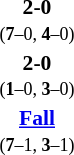<table style="width:100%;" cellspacing="1">
<tr>
<th width=25%></th>
<th width=10%></th>
<th width=25%></th>
</tr>
<tr style=font-size:90%>
<td align=right><strong></strong></td>
<td align=center><strong> 2-0 </strong><br><small>(<strong>7</strong>–0, <strong>4</strong>–0)</small></td>
<td></td>
</tr>
<tr style=font-size:90%>
<td align=right><strong></strong></td>
<td align=center><strong> 2-0 </strong><br><small>(<strong>1</strong>–0, <strong>3</strong>–0)</small></td>
<td></td>
</tr>
<tr style=font-size:90%>
<td align=right><strong></strong></td>
<td align=center><strong> <a href='#'>Fall</a> </strong><br><small>(<strong>7</strong>–1, <strong>3</strong>–1)</small></td>
<td></td>
</tr>
</table>
